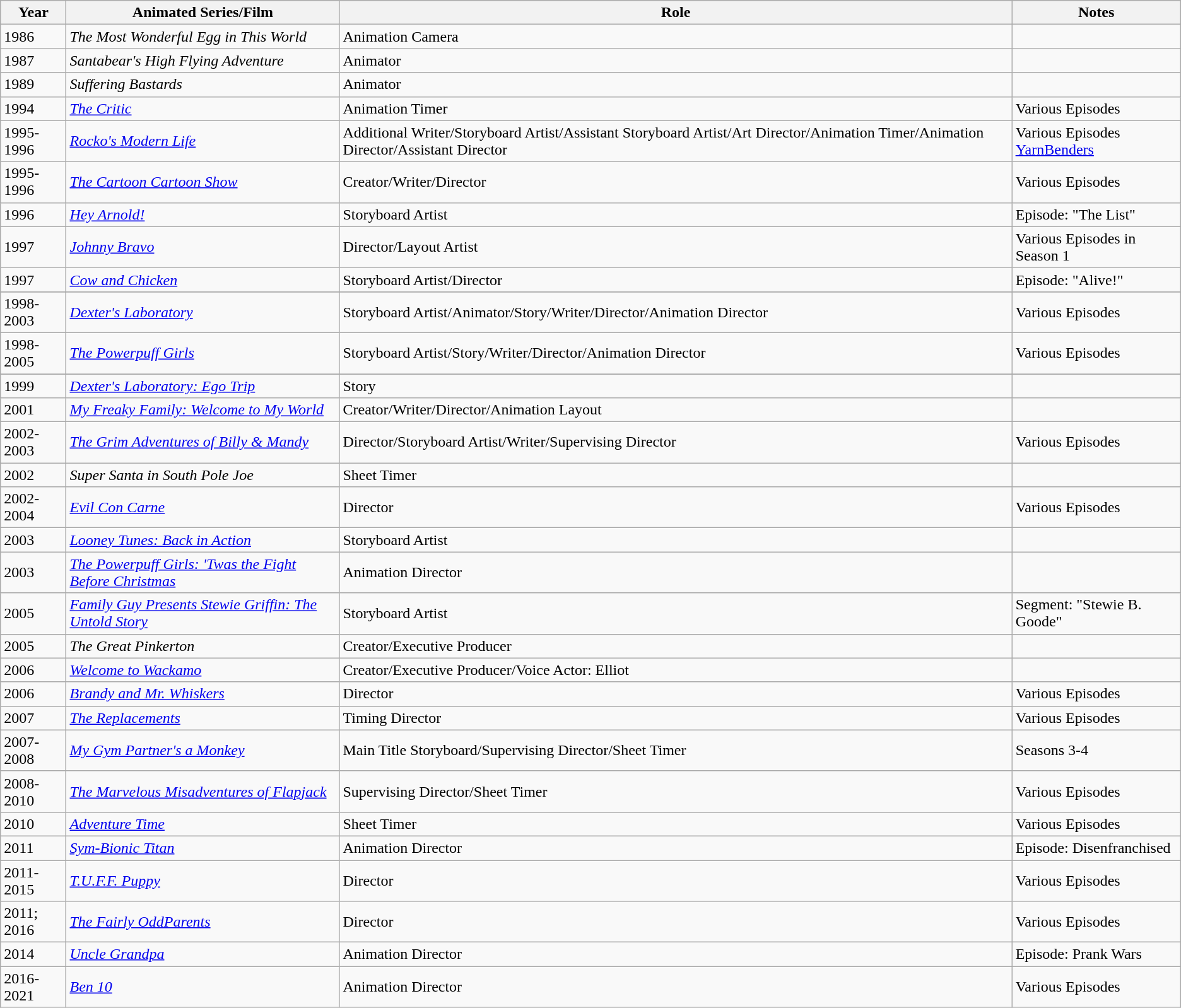<table class="wikitable">
<tr>
<th>Year</th>
<th>Animated Series/Film</th>
<th>Role</th>
<th>Notes</th>
</tr>
<tr>
<td>1986</td>
<td><em>The Most Wonderful Egg in This World</em></td>
<td>Animation Camera</td>
<td></td>
</tr>
<tr>
<td>1987</td>
<td><em>Santabear's High Flying Adventure</em></td>
<td>Animator</td>
<td></td>
</tr>
<tr>
<td>1989</td>
<td><em>Suffering Bastards</em></td>
<td>Animator</td>
<td></td>
</tr>
<tr>
<td>1994</td>
<td><em><a href='#'>The Critic</a></em></td>
<td>Animation Timer</td>
<td>Various Episodes</td>
</tr>
<tr>
<td>1995-1996</td>
<td><em><a href='#'>Rocko's Modern Life</a></em></td>
<td>Additional Writer/Storyboard Artist/Assistant Storyboard Artist/Art Director/Animation Timer/Animation Director/Assistant Director</td>
<td>Various Episodes <a href='#'>YarnBenders</a></td>
</tr>
<tr>
<td>1995-1996</td>
<td><em><a href='#'>The Cartoon Cartoon Show</a></em></td>
<td>Creator/Writer/Director</td>
<td>Various Episodes</td>
</tr>
<tr>
<td>1996</td>
<td><em><a href='#'>Hey Arnold!</a></em></td>
<td>Storyboard Artist</td>
<td>Episode: "The List"</td>
</tr>
<tr>
<td>1997</td>
<td><em><a href='#'>Johnny Bravo</a></em></td>
<td>Director/Layout Artist</td>
<td>Various Episodes in Season 1</td>
</tr>
<tr>
<td>1997</td>
<td><em><a href='#'>Cow and Chicken</a></em></td>
<td>Storyboard Artist/Director</td>
<td>Episode: "Alive!"</td>
</tr>
<tr>
</tr>
<tr>
<td>1998-2003</td>
<td><em><a href='#'>Dexter's Laboratory</a></em></td>
<td>Storyboard Artist/Animator/Story/Writer/Director/Animation Director</td>
<td>Various Episodes</td>
</tr>
<tr>
<td>1998-2005</td>
<td><em><a href='#'>The Powerpuff Girls</a></em></td>
<td>Storyboard Artist/Story/Writer/Director/Animation Director</td>
<td>Various Episodes</td>
</tr>
<tr>
</tr>
<tr>
<td>1999</td>
<td><em><a href='#'>Dexter's Laboratory: Ego Trip</a></em></td>
<td>Story</td>
<td></td>
</tr>
<tr>
<td>2001</td>
<td><em><a href='#'>My Freaky Family: Welcome to My World</a></em></td>
<td>Creator/Writer/Director/Animation Layout</td>
<td></td>
</tr>
<tr>
<td>2002-2003</td>
<td><em><a href='#'>The Grim Adventures of Billy & Mandy</a></em></td>
<td>Director/Storyboard Artist/Writer/Supervising Director</td>
<td>Various Episodes</td>
</tr>
<tr>
<td>2002</td>
<td><em>Super Santa in South Pole Joe</em></td>
<td>Sheet Timer</td>
<td></td>
</tr>
<tr>
<td>2002-2004</td>
<td><em><a href='#'>Evil Con Carne</a></em></td>
<td>Director</td>
<td>Various Episodes</td>
</tr>
<tr>
<td>2003</td>
<td><em><a href='#'>Looney Tunes: Back in Action</a></em></td>
<td>Storyboard Artist</td>
<td></td>
</tr>
<tr>
<td>2003</td>
<td><em><a href='#'>The Powerpuff Girls: 'Twas the Fight Before Christmas</a></em></td>
<td>Animation Director</td>
<td></td>
</tr>
<tr>
<td>2005</td>
<td><em><a href='#'>Family Guy Presents Stewie Griffin: The Untold Story</a></em></td>
<td>Storyboard Artist</td>
<td>Segment: "Stewie B. Goode"</td>
</tr>
<tr>
<td>2005</td>
<td><em>The Great Pinkerton</em></td>
<td>Creator/Executive Producer</td>
<td></td>
</tr>
<tr>
<td>2006</td>
<td><em><a href='#'>Welcome to Wackamo</a></em></td>
<td>Creator/Executive Producer/Voice Actor: Elliot</td>
<td></td>
</tr>
<tr>
<td>2006</td>
<td><em><a href='#'>Brandy and Mr. Whiskers</a></em></td>
<td>Director</td>
<td>Various Episodes</td>
</tr>
<tr>
<td>2007</td>
<td><em><a href='#'>The Replacements</a></em></td>
<td>Timing Director</td>
<td>Various Episodes</td>
</tr>
<tr>
<td>2007-2008</td>
<td><em><a href='#'>My Gym Partner's a Monkey</a></em></td>
<td>Main Title Storyboard/Supervising Director/Sheet Timer</td>
<td>Seasons 3-4</td>
</tr>
<tr>
<td>2008-2010</td>
<td><em><a href='#'>The Marvelous Misadventures of Flapjack</a></em></td>
<td>Supervising Director/Sheet Timer</td>
<td>Various Episodes</td>
</tr>
<tr>
<td>2010</td>
<td><em><a href='#'>Adventure Time</a></em></td>
<td>Sheet Timer</td>
<td>Various Episodes</td>
</tr>
<tr>
<td>2011</td>
<td><em><a href='#'>Sym-Bionic Titan</a></em></td>
<td>Animation Director</td>
<td>Episode: Disenfranchised</td>
</tr>
<tr>
<td>2011-2015</td>
<td><em><a href='#'>T.U.F.F. Puppy</a></em></td>
<td>Director</td>
<td>Various Episodes</td>
</tr>
<tr>
<td>2011; 2016</td>
<td><em><a href='#'>The Fairly OddParents</a></em></td>
<td>Director</td>
<td>Various Episodes</td>
</tr>
<tr>
<td>2014</td>
<td><em><a href='#'>Uncle Grandpa</a></em></td>
<td>Animation Director</td>
<td>Episode: Prank Wars</td>
</tr>
<tr>
<td>2016-2021</td>
<td><em><a href='#'>Ben 10</a></em></td>
<td>Animation Director</td>
<td>Various Episodes</td>
</tr>
</table>
